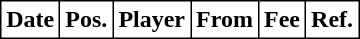<table class="wikitable plainrowheaders sortable">
<tr>
<th style="background:#ffffff;color:#000000;border:1px solid black;">Date</th>
<th style="background:#ffffff;color:#000000;border:1px solid black;">Pos.</th>
<th style="background:#ffffff;color:#000000;border:1px solid black;">Player</th>
<th style="background:#ffffff;color:#000000;border:1px solid black;">From</th>
<th style="background:#ffffff;color:#000000;border:1px solid black;">Fee</th>
<th style="background:#ffffff;color:#000000;border:1px solid black;">Ref.</th>
</tr>
</table>
